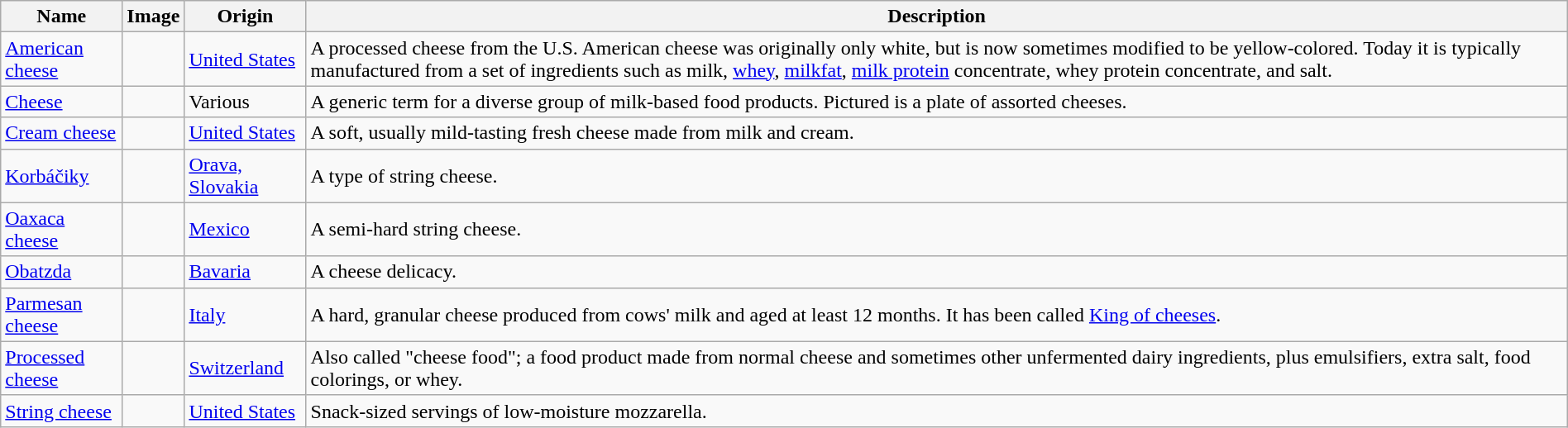<table class="wikitable sortable" width="100%">
<tr>
<th>Name</th>
<th class="unsortable">Image</th>
<th>Origin</th>
<th>Description</th>
</tr>
<tr>
<td><a href='#'>American cheese</a></td>
<td></td>
<td><a href='#'>United States</a></td>
<td>A processed cheese from the U.S. American cheese was originally only white, but is now sometimes modified to be yellow-colored. Today it is typically manufactured from a set of ingredients such as milk, <a href='#'>whey</a>, <a href='#'>milkfat</a>, <a href='#'>milk protein</a> concentrate, whey protein concentrate, and salt.</td>
</tr>
<tr>
<td><a href='#'>Cheese</a></td>
<td></td>
<td>Various</td>
<td>A generic term for a diverse group of milk-based food products. Pictured is a plate of assorted cheeses.</td>
</tr>
<tr>
<td><a href='#'>Cream cheese</a></td>
<td></td>
<td><a href='#'>United States</a></td>
<td>A soft, usually mild-tasting fresh cheese made from milk and cream.</td>
</tr>
<tr>
<td><a href='#'>Korbáčiky</a></td>
<td></td>
<td><a href='#'>Orava, Slovakia</a></td>
<td>A type of string cheese.</td>
</tr>
<tr>
<td><a href='#'>Oaxaca cheese</a></td>
<td></td>
<td><a href='#'>Mexico</a></td>
<td>A semi-hard string cheese.</td>
</tr>
<tr>
<td><a href='#'>Obatzda</a></td>
<td></td>
<td><a href='#'>Bavaria</a></td>
<td>A cheese delicacy.</td>
</tr>
<tr>
<td><a href='#'>Parmesan cheese</a></td>
<td></td>
<td><a href='#'>Italy</a></td>
<td>A hard, granular cheese produced from cows' milk and aged at least 12 months. It has been called <a href='#'>King of cheeses</a>.</td>
</tr>
<tr>
<td><a href='#'>Processed cheese</a></td>
<td></td>
<td><a href='#'>Switzerland</a></td>
<td>Also called "cheese food"; a food product made from normal cheese and sometimes other unfermented dairy ingredients, plus emulsifiers, extra salt, food colorings, or whey.</td>
</tr>
<tr>
<td><a href='#'>String cheese</a></td>
<td></td>
<td><a href='#'>United States</a></td>
<td>Snack-sized servings of low-moisture mozzarella.</td>
</tr>
</table>
